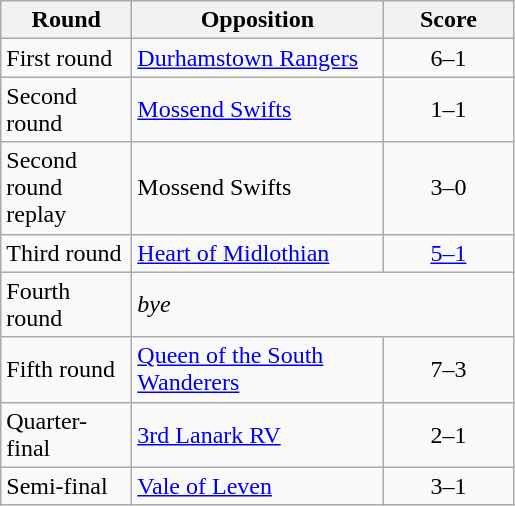<table class="wikitable" style="text-align:left;margin-left:1em;float:left">
<tr>
<th width=80>Round</th>
<th width=160>Opposition</th>
<th width=80>Score</th>
</tr>
<tr>
<td>First round</td>
<td><a href='#'>Durhamstown Rangers</a></td>
<td align=center>6–1</td>
</tr>
<tr>
<td>Second round</td>
<td><a href='#'>Mossend Swifts</a></td>
<td align=center>1–1</td>
</tr>
<tr>
<td>Second round replay</td>
<td>Mossend Swifts</td>
<td align=center>3–0</td>
</tr>
<tr>
<td>Third round</td>
<td><a href='#'>Heart of Midlothian</a></td>
<td align=center><a href='#'>5–1</a></td>
</tr>
<tr>
<td>Fourth round</td>
<td colspan="2"><em>bye</em></td>
</tr>
<tr>
<td>Fifth round</td>
<td><a href='#'>Queen of the South Wanderers</a></td>
<td align=center>7–3</td>
</tr>
<tr>
<td>Quarter-final</td>
<td><a href='#'>3rd Lanark RV</a></td>
<td align=center>2–1</td>
</tr>
<tr>
<td>Semi-final</td>
<td><a href='#'>Vale of Leven</a></td>
<td align=center>3–1</td>
</tr>
</table>
